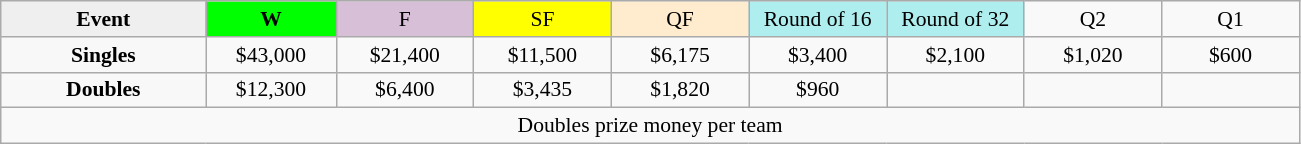<table class=wikitable style=font-size:90%;text-align:center>
<tr>
<td style="width:130px; background:#efefef;"><strong>Event</strong></td>
<td style="width:80px; background:lime;"><strong>W</strong></td>
<td style="width:85px; background:thistle;">F</td>
<td style="width:85px; background:#ff0;">SF</td>
<td style="width:85px; background:#ffebcd;">QF</td>
<td style="width:85px; background:#afeeee;">Round of 16</td>
<td style="width:85px; background:#afeeee;">Round of 32</td>
<td width=85>Q2</td>
<td width=85>Q1</td>
</tr>
<tr>
<td style="background:#f8f8f8;"><strong>Singles</strong></td>
<td>$43,000</td>
<td>$21,400</td>
<td>$11,500</td>
<td>$6,175</td>
<td>$3,400</td>
<td>$2,100</td>
<td>$1,020</td>
<td>$600</td>
</tr>
<tr>
<td style="background:#f8f8f8;"><strong>Doubles</strong></td>
<td>$12,300</td>
<td>$6,400</td>
<td>$3,435</td>
<td>$1,820</td>
<td>$960</td>
<td></td>
<td></td>
<td></td>
</tr>
<tr>
<td colspan=10>Doubles prize money per team</td>
</tr>
</table>
